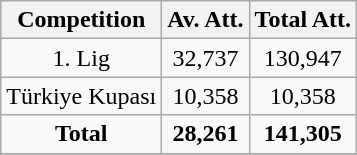<table class="wikitable" style="text-align: center">
<tr>
<th>Competition</th>
<th>Av. Att.</th>
<th>Total Att.</th>
</tr>
<tr>
<td>1. Lig</td>
<td>32,737</td>
<td>130,947</td>
</tr>
<tr>
<td>Türkiye Kupası</td>
<td>10,358</td>
<td>10,358</td>
</tr>
<tr>
<td><strong>Total</strong></td>
<td><strong>28,261</strong></td>
<td><strong>141,305</strong></td>
</tr>
<tr>
</tr>
</table>
